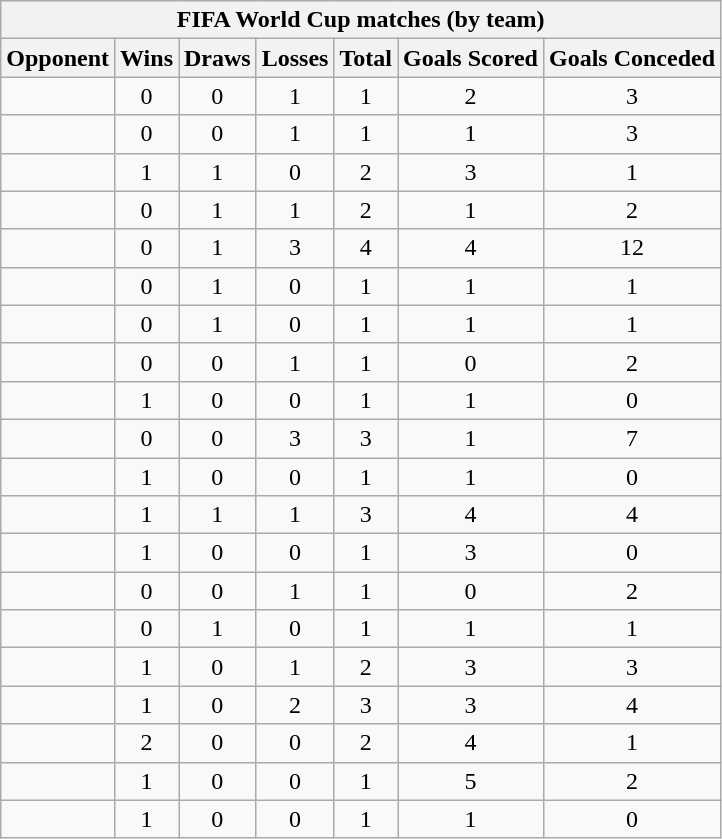<table class="wikitable sortable" style="text-align: center;">
<tr>
<th colspan=7>FIFA World Cup matches (by team)</th>
</tr>
<tr>
<th>Opponent</th>
<th>Wins</th>
<th>Draws</th>
<th>Losses</th>
<th>Total</th>
<th>Goals Scored</th>
<th>Goals Conceded</th>
</tr>
<tr>
<td align="left"></td>
<td>0</td>
<td>0</td>
<td>1</td>
<td>1</td>
<td>2</td>
<td>3</td>
</tr>
<tr>
<td align="left"></td>
<td>0</td>
<td>0</td>
<td>1</td>
<td>1</td>
<td>1</td>
<td>3</td>
</tr>
<tr>
<td align="left"></td>
<td>1</td>
<td>1</td>
<td>0</td>
<td>2</td>
<td>3</td>
<td>1</td>
</tr>
<tr>
<td align="left"></td>
<td>0</td>
<td>1</td>
<td>1</td>
<td>2</td>
<td>1</td>
<td>2</td>
</tr>
<tr>
<td align="left"></td>
<td>0</td>
<td>1</td>
<td>3</td>
<td>4</td>
<td>4</td>
<td>12</td>
</tr>
<tr>
<td align="left"></td>
<td>0</td>
<td>1</td>
<td>0</td>
<td>1</td>
<td>1</td>
<td>1</td>
</tr>
<tr>
<td align="left"></td>
<td>0</td>
<td>1</td>
<td>0</td>
<td>1</td>
<td>1</td>
<td>1</td>
</tr>
<tr>
<td align="left"></td>
<td>0</td>
<td>0</td>
<td>1</td>
<td>1</td>
<td>0</td>
<td>2</td>
</tr>
<tr>
<td align="left"></td>
<td>1</td>
<td>0</td>
<td>0</td>
<td>1</td>
<td>1</td>
<td>0</td>
</tr>
<tr>
<td align="left"></td>
<td>0</td>
<td>0</td>
<td>3</td>
<td>3</td>
<td>1</td>
<td>7</td>
</tr>
<tr>
<td align="left"></td>
<td>1</td>
<td>0</td>
<td>0</td>
<td>1</td>
<td>1</td>
<td>0</td>
</tr>
<tr>
<td align="left"></td>
<td>1</td>
<td>1</td>
<td>1</td>
<td>3</td>
<td>4</td>
<td>4</td>
</tr>
<tr>
<td align="left"></td>
<td>1</td>
<td>0</td>
<td>0</td>
<td>1</td>
<td>3</td>
<td>0</td>
</tr>
<tr>
<td align="left"></td>
<td>0</td>
<td>0</td>
<td>1</td>
<td>1</td>
<td>0</td>
<td>2</td>
</tr>
<tr>
<td align="left"></td>
<td>0</td>
<td>1</td>
<td>0</td>
<td>1</td>
<td>1</td>
<td>1</td>
</tr>
<tr>
<td align="left"></td>
<td>1</td>
<td>0</td>
<td>1</td>
<td>2</td>
<td>3</td>
<td>3</td>
</tr>
<tr>
<td align="left"></td>
<td>1</td>
<td>0</td>
<td>2</td>
<td>3</td>
<td>3</td>
<td>4</td>
</tr>
<tr>
<td align="left"></td>
<td>2</td>
<td>0</td>
<td>0</td>
<td>2</td>
<td>4</td>
<td>1</td>
</tr>
<tr>
<td align="left"></td>
<td>1</td>
<td>0</td>
<td>0</td>
<td>1</td>
<td>5</td>
<td>2</td>
</tr>
<tr>
<td align="left"></td>
<td>1</td>
<td>0</td>
<td>0</td>
<td>1</td>
<td>1</td>
<td>0</td>
</tr>
</table>
